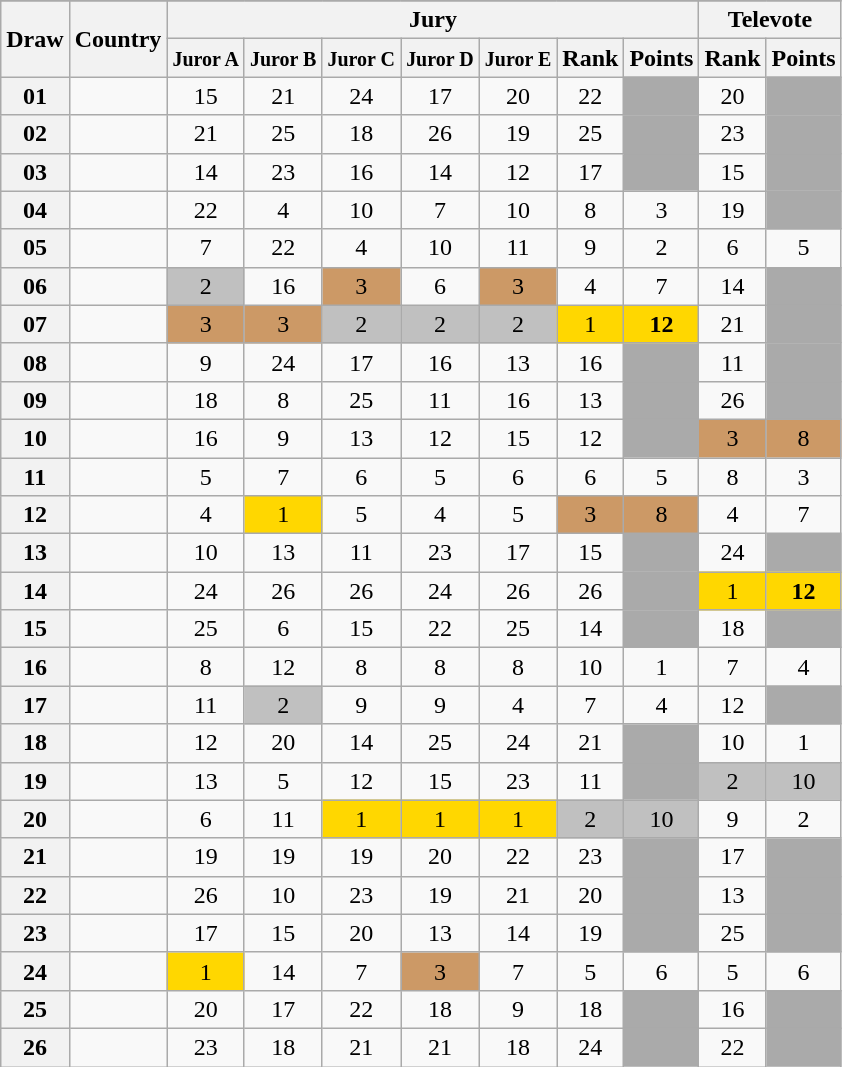<table class="sortable wikitable collapsible plainrowheaders" style="text-align:center;">
<tr>
</tr>
<tr>
<th scope="col" rowspan="2">Draw</th>
<th scope="col" rowspan="2">Country</th>
<th scope="col" colspan="7">Jury</th>
<th scope="col" colspan="2">Televote</th>
</tr>
<tr>
<th scope="col"><small>Juror A</small></th>
<th scope="col"><small>Juror B</small></th>
<th scope="col"><small>Juror C</small></th>
<th scope="col"><small>Juror D</small></th>
<th scope="col"><small>Juror E</small></th>
<th scope="col">Rank</th>
<th scope="col">Points</th>
<th scope="col">Rank</th>
<th scope="col">Points</th>
</tr>
<tr>
<th scope="row" style="text-align:center;">01</th>
<td style="text-align:left;"></td>
<td>15</td>
<td>21</td>
<td>24</td>
<td>17</td>
<td>20</td>
<td>22</td>
<td style="background:#AAAAAA;"></td>
<td>20</td>
<td style="background:#AAAAAA;"></td>
</tr>
<tr>
<th scope="row" style="text-align:center;">02</th>
<td style="text-align:left;"></td>
<td>21</td>
<td>25</td>
<td>18</td>
<td>26</td>
<td>19</td>
<td>25</td>
<td style="background:#AAAAAA;"></td>
<td>23</td>
<td style="background:#AAAAAA;"></td>
</tr>
<tr>
<th scope="row" style="text-align:center;">03</th>
<td style="text-align:left;"></td>
<td>14</td>
<td>23</td>
<td>16</td>
<td>14</td>
<td>12</td>
<td>17</td>
<td style="background:#AAAAAA;"></td>
<td>15</td>
<td style="background:#AAAAAA;"></td>
</tr>
<tr>
<th scope="row" style="text-align:center;">04</th>
<td style="text-align:left;"></td>
<td>22</td>
<td>4</td>
<td>10</td>
<td>7</td>
<td>10</td>
<td>8</td>
<td>3</td>
<td>19</td>
<td style="background:#AAAAAA;"></td>
</tr>
<tr>
<th scope="row" style="text-align:center;">05</th>
<td style="text-align:left;"></td>
<td>7</td>
<td>22</td>
<td>4</td>
<td>10</td>
<td>11</td>
<td>9</td>
<td>2</td>
<td>6</td>
<td>5</td>
</tr>
<tr>
<th scope="row" style="text-align:center;">06</th>
<td style="text-align:left;"></td>
<td style="background:silver;">2</td>
<td>16</td>
<td style="background:#CC9966;">3</td>
<td>6</td>
<td style="background:#CC9966;">3</td>
<td>4</td>
<td>7</td>
<td>14</td>
<td style="background:#AAAAAA;"></td>
</tr>
<tr>
<th scope="row" style="text-align:center;">07</th>
<td style="text-align:left;"></td>
<td style="background:#CC9966;">3</td>
<td style="background:#CC9966;">3</td>
<td style="background:silver;">2</td>
<td style="background:silver;">2</td>
<td style="background:silver;">2</td>
<td style="background:gold;">1</td>
<td style="background:gold;"><strong>12</strong></td>
<td>21</td>
<td style="background:#AAAAAA;"></td>
</tr>
<tr>
<th scope="row" style="text-align:center;">08</th>
<td style="text-align:left;"></td>
<td>9</td>
<td>24</td>
<td>17</td>
<td>16</td>
<td>13</td>
<td>16</td>
<td style="background:#AAAAAA;"></td>
<td>11</td>
<td style="background:#AAAAAA;"></td>
</tr>
<tr>
<th scope="row" style="text-align:center;">09</th>
<td style="text-align:left;"></td>
<td>18</td>
<td>8</td>
<td>25</td>
<td>11</td>
<td>16</td>
<td>13</td>
<td style="background:#AAAAAA;"></td>
<td>26</td>
<td style="background:#AAAAAA;"></td>
</tr>
<tr>
<th scope="row" style="text-align:center;">10</th>
<td style="text-align:left;"></td>
<td>16</td>
<td>9</td>
<td>13</td>
<td>12</td>
<td>15</td>
<td>12</td>
<td style="background:#AAAAAA;"></td>
<td style="background:#CC9966;">3</td>
<td style="background:#CC9966;">8</td>
</tr>
<tr>
<th scope="row" style="text-align:center;">11</th>
<td style="text-align:left;"></td>
<td>5</td>
<td>7</td>
<td>6</td>
<td>5</td>
<td>6</td>
<td>6</td>
<td>5</td>
<td>8</td>
<td>3</td>
</tr>
<tr>
<th scope="row" style="text-align:center;">12</th>
<td style="text-align:left;"></td>
<td>4</td>
<td style="background:gold;">1</td>
<td>5</td>
<td>4</td>
<td>5</td>
<td style="background:#CC9966;">3</td>
<td style="background:#CC9966;">8</td>
<td>4</td>
<td>7</td>
</tr>
<tr>
<th scope="row" style="text-align:center;">13</th>
<td style="text-align:left;"></td>
<td>10</td>
<td>13</td>
<td>11</td>
<td>23</td>
<td>17</td>
<td>15</td>
<td style="background:#AAAAAA;"></td>
<td>24</td>
<td style="background:#AAAAAA;"></td>
</tr>
<tr>
<th scope="row" style="text-align:center;">14</th>
<td style="text-align:left;"></td>
<td>24</td>
<td>26</td>
<td>26</td>
<td>24</td>
<td>26</td>
<td>26</td>
<td style="background:#AAAAAA;"></td>
<td style="background:gold;">1</td>
<td style="background:gold;"><strong>12</strong></td>
</tr>
<tr>
<th scope="row" style="text-align:center;">15</th>
<td style="text-align:left;"></td>
<td>25</td>
<td>6</td>
<td>15</td>
<td>22</td>
<td>25</td>
<td>14</td>
<td style="background:#AAAAAA;"></td>
<td>18</td>
<td style="background:#AAAAAA;"></td>
</tr>
<tr>
<th scope="row" style="text-align:center;">16</th>
<td style="text-align:left;"></td>
<td>8</td>
<td>12</td>
<td>8</td>
<td>8</td>
<td>8</td>
<td>10</td>
<td>1</td>
<td>7</td>
<td>4</td>
</tr>
<tr>
<th scope="row" style="text-align:center;">17</th>
<td style="text-align:left;"></td>
<td>11</td>
<td style="background:silver;">2</td>
<td>9</td>
<td>9</td>
<td>4</td>
<td>7</td>
<td>4</td>
<td>12</td>
<td style="background:#AAAAAA;"></td>
</tr>
<tr>
<th scope="row" style="text-align:center;">18</th>
<td style="text-align:left;"></td>
<td>12</td>
<td>20</td>
<td>14</td>
<td>25</td>
<td>24</td>
<td>21</td>
<td style="background:#AAAAAA;"></td>
<td>10</td>
<td>1</td>
</tr>
<tr>
<th scope="row" style="text-align:center;">19</th>
<td style="text-align:left;"></td>
<td>13</td>
<td>5</td>
<td>12</td>
<td>15</td>
<td>23</td>
<td>11</td>
<td style="background:#AAAAAA;"></td>
<td style="background:silver;">2</td>
<td style="background:silver;">10</td>
</tr>
<tr>
<th scope="row" style="text-align:center;">20</th>
<td style="text-align:left;"></td>
<td>6</td>
<td>11</td>
<td style="background:gold;">1</td>
<td style="background:gold;">1</td>
<td style="background:gold;">1</td>
<td style="background:silver;">2</td>
<td style="background:silver;">10</td>
<td>9</td>
<td>2</td>
</tr>
<tr>
<th scope="row" style="text-align:center;">21</th>
<td style="text-align:left;"></td>
<td>19</td>
<td>19</td>
<td>19</td>
<td>20</td>
<td>22</td>
<td>23</td>
<td style="background:#AAAAAA;"></td>
<td>17</td>
<td style="background:#AAAAAA;"></td>
</tr>
<tr>
<th scope="row" style="text-align:center;">22</th>
<td style="text-align:left;"></td>
<td>26</td>
<td>10</td>
<td>23</td>
<td>19</td>
<td>21</td>
<td>20</td>
<td style="background:#AAAAAA;"></td>
<td>13</td>
<td style="background:#AAAAAA;"></td>
</tr>
<tr>
<th scope="row" style="text-align:center;">23</th>
<td style="text-align:left;"></td>
<td>17</td>
<td>15</td>
<td>20</td>
<td>13</td>
<td>14</td>
<td>19</td>
<td style="background:#AAAAAA;"></td>
<td>25</td>
<td style="background:#AAAAAA;"></td>
</tr>
<tr>
<th scope="row" style="text-align:center;">24</th>
<td style="text-align:left;"></td>
<td style="background:gold;">1</td>
<td>14</td>
<td>7</td>
<td style="background:#CC9966;">3</td>
<td>7</td>
<td>5</td>
<td>6</td>
<td>5</td>
<td>6</td>
</tr>
<tr>
<th scope="row" style="text-align:center;">25</th>
<td style="text-align:left;"></td>
<td>20</td>
<td>17</td>
<td>22</td>
<td>18</td>
<td>9</td>
<td>18</td>
<td style="background:#AAAAAA;"></td>
<td>16</td>
<td style="background:#AAAAAA;"></td>
</tr>
<tr>
<th scope="row" style="text-align:center;">26</th>
<td style="text-align:left;"></td>
<td>23</td>
<td>18</td>
<td>21</td>
<td>21</td>
<td>18</td>
<td>24</td>
<td style="background:#AAAAAA;"></td>
<td>22</td>
<td style="background:#AAAAAA;"></td>
</tr>
</table>
